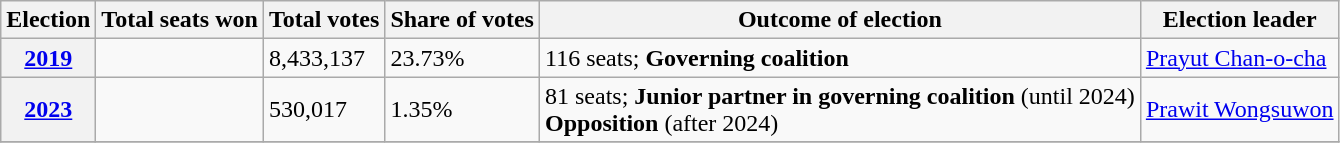<table class="wikitable">
<tr>
<th>Election</th>
<th>Total seats won</th>
<th>Total votes</th>
<th>Share of votes</th>
<th>Outcome of election</th>
<th>Election leader</th>
</tr>
<tr>
<th><a href='#'>2019</a></th>
<td></td>
<td>8,433,137</td>
<td>23.73%</td>
<td>116 seats; <strong>Governing coalition</strong></td>
<td><a href='#'>Prayut Chan-o-cha</a></td>
</tr>
<tr>
<th><a href='#'>2023</a></th>
<td></td>
<td>530,017</td>
<td>1.35%</td>
<td>81 seats; <strong>Junior partner in governing coalition</strong> (until 2024)<br><strong>Opposition</strong>  (after 2024)</td>
<td><a href='#'>Prawit Wongsuwon</a></td>
</tr>
<tr>
</tr>
</table>
